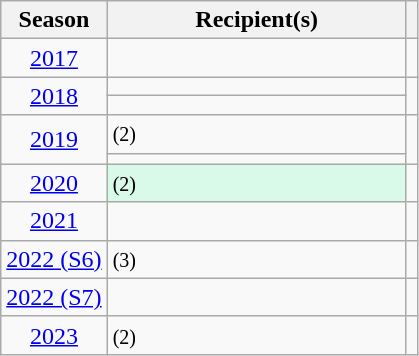<table class="wikitable sortable" style=text-align:center>
<tr>
<th>Season</th>
<th style=width:12em>Recipient(s)</th>
<th class=unsortable></th>
</tr>
<tr>
<td><a href='#'>2017</a></td>
<td align=left></td>
<td></td>
</tr>
<tr>
<td rowspan=2><a href='#'>2018</a></td>
<td align=left></td>
<td rowspan=2></td>
</tr>
<tr>
<td align=left><strong></strong></td>
</tr>
<tr>
<td rowspan=2><a href='#'>2019</a></td>
<td align=left> <small>(2)</small></td>
<td rowspan=2></td>
</tr>
<tr>
<td align=left></td>
</tr>
<tr>
<td><a href='#'>2020</a></td>
<td align=left bgcolor=D9F9E9> <small>(2)</small></td>
<td></td>
</tr>
<tr>
<td><a href='#'>2021</a></td>
<td align=left><strong></strong></td>
<td></td>
</tr>
<tr>
<td><a href='#'>2022 (S6)</a></td>
<td align=left> <small>(3)</small></td>
<td></td>
</tr>
<tr>
<td><a href='#'>2022 (S7)</a></td>
<td align=left><strong></strong></td>
<td></td>
</tr>
<tr>
<td><a href='#'>2023</a></td>
<td align=left><strong></strong> <small>(2)</small></td>
<td></td>
</tr>
</table>
